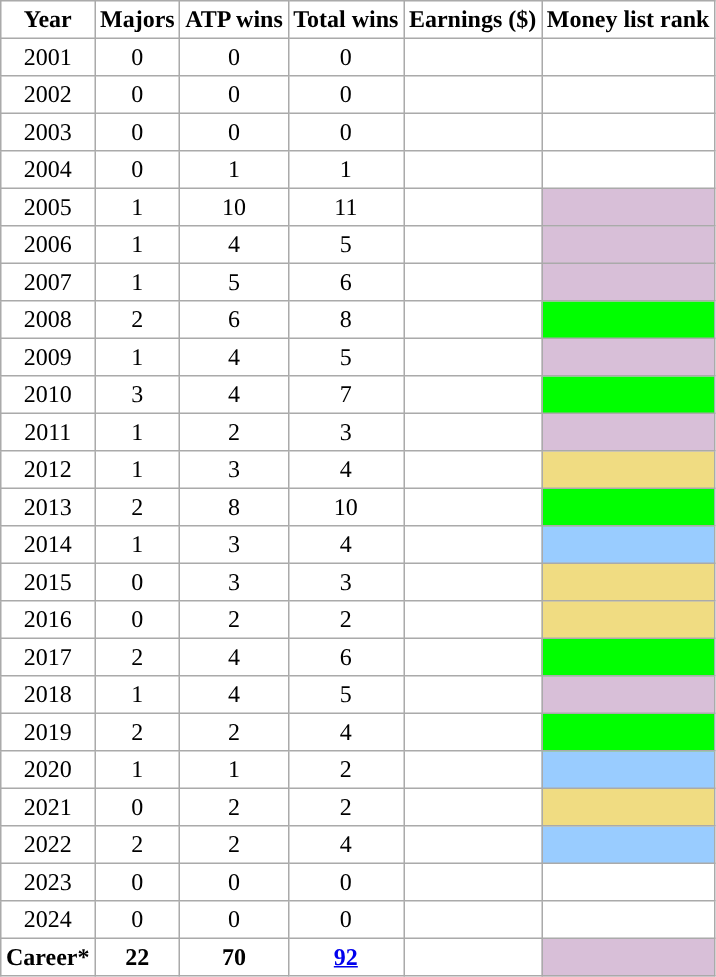<table cellpadding=3 cellspacing=0 border=1 style=font-size:100%;border:#aaa;solid:1;border-collapse:collapse;text-align:center>
<tr>
<th>Year</th>
<th>Majors</th>
<th>ATP wins</th>
<th>Total wins</th>
<th>Earnings ($)</th>
<th>Money list rank</th>
</tr>
<tr>
<td>2001</td>
<td>0</td>
<td>0</td>
<td>0</td>
<td align=right></td>
<td></td>
</tr>
<tr>
<td>2002</td>
<td>0</td>
<td>0</td>
<td>0</td>
<td align=right></td>
<td></td>
</tr>
<tr>
<td>2003</td>
<td>0</td>
<td>0</td>
<td>0</td>
<td align=right></td>
<td></td>
</tr>
<tr>
<td>2004</td>
<td>0</td>
<td>1</td>
<td>1</td>
<td align=right></td>
<td></td>
</tr>
<tr>
<td>2005</td>
<td>1</td>
<td>10</td>
<td>11</td>
<td align=right></td>
<td bgcolor=thistle></td>
</tr>
<tr>
<td>2006</td>
<td>1</td>
<td>4</td>
<td>5</td>
<td align=right></td>
<td bgcolor=thistle></td>
</tr>
<tr>
<td>2007</td>
<td>1</td>
<td>5</td>
<td>6</td>
<td align=right></td>
<td bgcolor=thistle></td>
</tr>
<tr>
<td>2008</td>
<td>2</td>
<td>6</td>
<td>8</td>
<td align=right></td>
<td bgcolor=lime></td>
</tr>
<tr>
<td>2009</td>
<td>1</td>
<td>4</td>
<td>5</td>
<td align=right></td>
<td bgcolor=thistle></td>
</tr>
<tr>
<td>2010</td>
<td>3</td>
<td>4</td>
<td>7</td>
<td align=right></td>
<td bgcolor=lime></td>
</tr>
<tr>
<td>2011</td>
<td>1</td>
<td>2</td>
<td>3</td>
<td align=right></td>
<td bgcolor=thistle></td>
</tr>
<tr>
<td>2012</td>
<td>1</td>
<td>3</td>
<td>4</td>
<td align=right></td>
<td bgcolor=f0dc82></td>
</tr>
<tr>
<td>2013</td>
<td>2</td>
<td>8</td>
<td>10</td>
<td align=right></td>
<td bgcolor=lime></td>
</tr>
<tr>
<td>2014</td>
<td>1</td>
<td>3</td>
<td>4</td>
<td align=right></td>
<td style="background:#9cf;"></td>
</tr>
<tr>
<td>2015</td>
<td>0</td>
<td>3</td>
<td>3</td>
<td align=right></td>
<td bgcolor=f0dc82></td>
</tr>
<tr>
<td>2016</td>
<td>0</td>
<td>2</td>
<td>2</td>
<td align=right></td>
<td bgcolor=f0dc82></td>
</tr>
<tr>
<td>2017</td>
<td>2</td>
<td>4</td>
<td>6</td>
<td align=right></td>
<td bgcolor=lime></td>
</tr>
<tr>
<td>2018</td>
<td>1</td>
<td>4</td>
<td>5</td>
<td align=right></td>
<td bgcolor=thistle></td>
</tr>
<tr>
<td>2019</td>
<td>2</td>
<td>2</td>
<td>4</td>
<td align=right></td>
<td bgcolor=lime></td>
</tr>
<tr>
<td>2020</td>
<td>1</td>
<td>1</td>
<td>2</td>
<td align=right></td>
<td style="background:#9cf;"></td>
</tr>
<tr>
<td>2021</td>
<td>0</td>
<td>2</td>
<td>2</td>
<td align=right></td>
<td bgcolor=f0dc82></td>
</tr>
<tr>
<td>2022</td>
<td>2</td>
<td>2</td>
<td>4</td>
<td align=right></td>
<td style="background:#9cf;"></td>
</tr>
<tr>
<td>2023</td>
<td>0</td>
<td>0</td>
<td>0</td>
<td align=right></td>
<td></td>
</tr>
<tr>
<td>2024</td>
<td>0</td>
<td>0</td>
<td>0</td>
<td align=right></td>
<td></td>
</tr>
<tr>
<th>Career*</th>
<th>22</th>
<th>70</th>
<th><strong><a href='#'>92</a></strong></th>
<td align=right></td>
<td bgcolor=thistle><strong></strong></td>
</tr>
</table>
